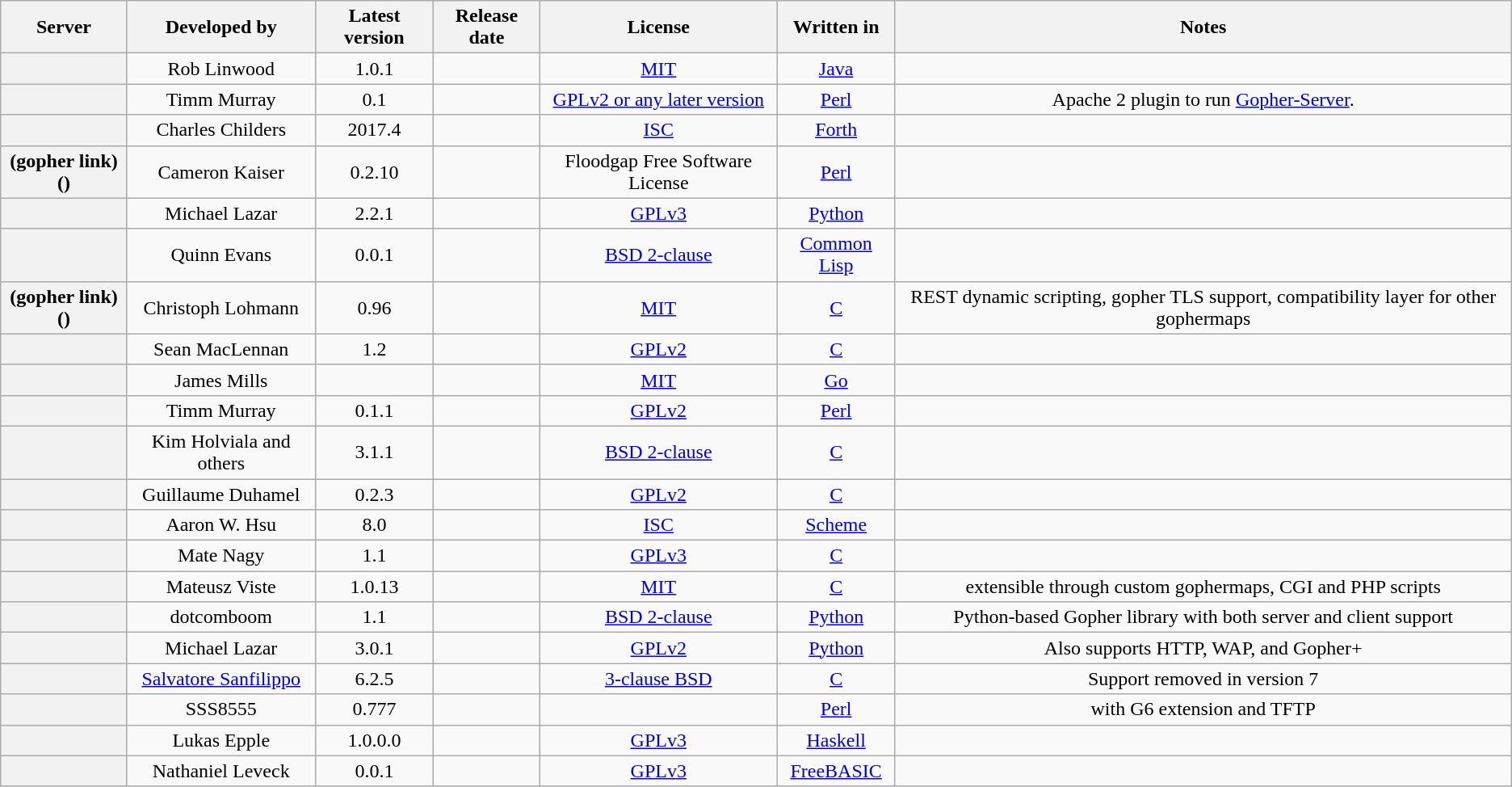<table class="wikitable sortable" style="text-align: center; width: auto; table-layout: fixed;">
<tr>
<th>Server</th>
<th>Developed by</th>
<th>Latest version</th>
<th>Release date</th>
<th>License</th>
<th>Written in</th>
<th>Notes</th>
</tr>
<tr>
<th></th>
<td>Rob Linwood</td>
<td>1.0.1</td>
<td></td>
<td><a href='#'>MIT</a></td>
<td><a href='#'>Java</a></td>
<td></td>
</tr>
<tr>
<th></th>
<td>Timm Murray</td>
<td>0.1</td>
<td></td>
<td><a href='#'>GPLv2 or any later version</a></td>
<td><a href='#'>Perl</a></td>
<td>Apache 2 plugin to run <a href='#'>Gopher-Server</a>.</td>
</tr>
<tr>
<th></th>
<td>Charles Childers</td>
<td>2017.4</td>
<td></td>
<td><a href='#'>ISC</a></td>
<td><a href='#'>Forth</a></td>
<td></td>
</tr>
<tr>
<th> (gopher link) ()</th>
<td>Cameron Kaiser</td>
<td>0.2.10</td>
<td></td>
<td>Floodgap Free Software License</td>
<td><a href='#'>Perl</a></td>
<td></td>
</tr>
<tr>
<th></th>
<td>Michael Lazar</td>
<td>2.2.1</td>
<td></td>
<td><a href='#'>GPLv3</a></td>
<td><a href='#'>Python</a></td>
<td></td>
</tr>
<tr>
<th></th>
<td>Quinn Evans</td>
<td>0.0.1</td>
<td></td>
<td><a href='#'>BSD 2-clause</a></td>
<td><a href='#'>Common Lisp</a></td>
<td></td>
</tr>
<tr>
<th> (gopher link) ()</th>
<td>Christoph Lohmann</td>
<td>0.96</td>
<td></td>
<td><a href='#'>MIT</a></td>
<td><a href='#'>C</a></td>
<td>REST dynamic scripting, gopher TLS support, compatibility layer for other gophermaps</td>
</tr>
<tr>
<th></th>
<td>Sean MacLennan</td>
<td>1.2</td>
<td></td>
<td><a href='#'>GPLv2</a></td>
<td><a href='#'>C</a></td>
<td></td>
</tr>
<tr>
<th></th>
<td>James Mills</td>
<td></td>
<td></td>
<td><a href='#'>MIT</a></td>
<td><a href='#'>Go</a></td>
<td></td>
</tr>
<tr>
<th><span></span></th>
<td>Timm Murray</td>
<td>0.1.1</td>
<td></td>
<td><a href='#'>GPLv2</a></td>
<td><a href='#'>Perl</a></td>
<td></td>
</tr>
<tr>
<th></th>
<td>Kim Holviala and others</td>
<td>3.1.1</td>
<td></td>
<td><a href='#'>BSD 2-clause</a></td>
<td><a href='#'>C</a></td>
<td></td>
</tr>
<tr>
<th></th>
<td>Guillaume Duhamel</td>
<td>0.2.3</td>
<td></td>
<td><a href='#'>GPLv2</a></td>
<td><a href='#'>C</a></td>
<td></td>
</tr>
<tr>
<th></th>
<td>Aaron W. Hsu</td>
<td>8.0</td>
<td></td>
<td><a href='#'>ISC</a></td>
<td><a href='#'>Scheme</a></td>
<td></td>
</tr>
<tr>
<th></th>
<td>Mate Nagy</td>
<td>1.1</td>
<td></td>
<td><a href='#'>GPLv3</a></td>
<td><a href='#'>C</a></td>
<td></td>
</tr>
<tr>
<th></th>
<td>Mateusz Viste</td>
<td>1.0.13</td>
<td></td>
<td><a href='#'>MIT</a></td>
<td><a href='#'>C</a></td>
<td>extensible through custom gophermaps, CGI and PHP scripts</td>
</tr>
<tr>
<th></th>
<td>dotcomboom</td>
<td>1.1</td>
<td></td>
<td><a href='#'>BSD 2-clause</a></td>
<td><a href='#'>Python</a></td>
<td>Python-based Gopher library with both server and client support</td>
</tr>
<tr>
<th></th>
<td>Michael Lazar</td>
<td>3.0.1</td>
<td></td>
<td><a href='#'>GPLv2</a></td>
<td><a href='#'>Python</a></td>
<td>Also supports HTTP, WAP, and Gopher+</td>
</tr>
<tr>
<th></th>
<td><a href='#'>Salvatore Sanfilippo</a></td>
<td>6.2.5</td>
<td> </td>
<td><a href='#'>3-clause BSD</a></td>
<td><a href='#'>C</a></td>
<td>Support removed in version 7</td>
</tr>
<tr>
<th></th>
<td>SSS8555</td>
<td>0.777</td>
<td></td>
<td></td>
<td><a href='#'>Perl</a></td>
<td>with G6 extension and TFTP</td>
</tr>
<tr>
<th></th>
<td>Lukas Epple</td>
<td>1.0.0.0</td>
<td></td>
<td><a href='#'>GPLv3</a></td>
<td><a href='#'>Haskell</a></td>
<td></td>
</tr>
<tr>
<th></th>
<td>Nathaniel Leveck</td>
<td>0.0.1</td>
<td></td>
<td><a href='#'>GPLv3</a></td>
<td><a href='#'>FreeBASIC</a></td>
<td></td>
</tr>
</table>
